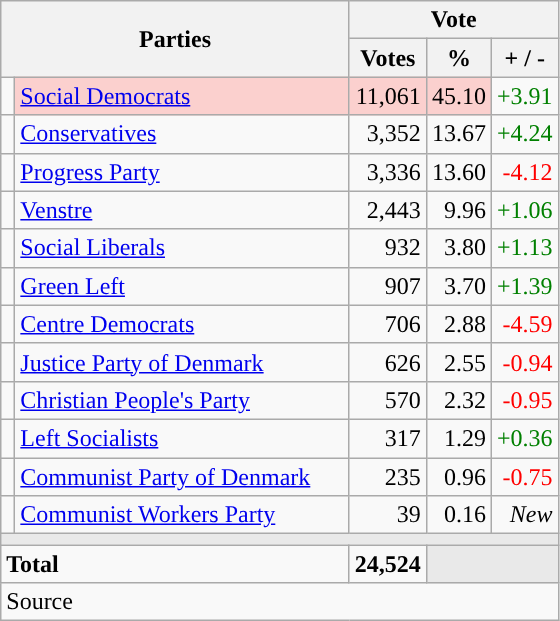<table class="wikitable" style="text-align:right;">
<tr>
<th style="text-align:centre;" rowspan="2" colspan="2" width="225">Parties</th>
<th colspan="3">Vote</th>
</tr>
<tr>
<th width="15">Votes</th>
<th width="15">%</th>
<th width="15">+ / -</th>
</tr>
<tr>
<td width="2" style="color:inherit;background:"></td>
<td bgcolor=#fbd0ce  align="left"><a href='#'>Social Democrats</a></td>
<td bgcolor=#fbd0ce>11,061</td>
<td bgcolor=#fbd0ce>45.10</td>
<td style=color:green;>+3.91</td>
</tr>
<tr>
<td width="2" style="color:inherit;background:"></td>
<td align="left"><a href='#'>Conservatives</a></td>
<td>3,352</td>
<td>13.67</td>
<td style=color:green;>+4.24</td>
</tr>
<tr>
<td width="2" style="color:inherit;background:"></td>
<td align="left"><a href='#'>Progress Party</a></td>
<td>3,336</td>
<td>13.60</td>
<td style=color:red;>-4.12</td>
</tr>
<tr>
<td width="2" style="color:inherit;background:"></td>
<td align="left"><a href='#'>Venstre</a></td>
<td>2,443</td>
<td>9.96</td>
<td style=color:green;>+1.06</td>
</tr>
<tr>
<td width="2" style="color:inherit;background:"></td>
<td align="left"><a href='#'>Social Liberals</a></td>
<td>932</td>
<td>3.80</td>
<td style=color:green;>+1.13</td>
</tr>
<tr>
<td width="2" style="color:inherit;background:"></td>
<td align="left"><a href='#'>Green Left</a></td>
<td>907</td>
<td>3.70</td>
<td style=color:green;>+1.39</td>
</tr>
<tr>
<td width="2" style="color:inherit;background:"></td>
<td align="left"><a href='#'>Centre Democrats</a></td>
<td>706</td>
<td>2.88</td>
<td style=color:red;>-4.59</td>
</tr>
<tr>
<td width="2" style="color:inherit;background:"></td>
<td align="left"><a href='#'>Justice Party of Denmark</a></td>
<td>626</td>
<td>2.55</td>
<td style=color:red;>-0.94</td>
</tr>
<tr>
<td width="2" style="color:inherit;background:"></td>
<td align="left"><a href='#'>Christian People's Party</a></td>
<td>570</td>
<td>2.32</td>
<td style=color:red;>-0.95</td>
</tr>
<tr>
<td width="2" style="color:inherit;background:"></td>
<td align="left"><a href='#'>Left Socialists</a></td>
<td>317</td>
<td>1.29</td>
<td style=color:green;>+0.36</td>
</tr>
<tr>
<td width="2" style="color:inherit;background:"></td>
<td align="left"><a href='#'>Communist Party of Denmark</a></td>
<td>235</td>
<td>0.96</td>
<td style=color:red;>-0.75</td>
</tr>
<tr>
<td width="2" style="color:inherit;background:"></td>
<td align="left"><a href='#'>Communist Workers Party</a></td>
<td>39</td>
<td>0.16</td>
<td><em>New</em></td>
</tr>
<tr>
<td colspan="7" bgcolor="#E9E9E9"></td>
</tr>
<tr>
<td align="left" colspan="2"><strong>Total</strong></td>
<td><strong>24,524</strong></td>
<td bgcolor="#E9E9E9" colspan="2"></td>
</tr>
<tr>
<td align="left" colspan="6">Source</td>
</tr>
</table>
